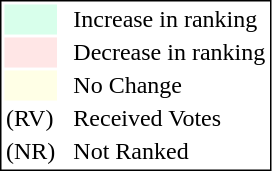<table style="border:1px solid black;">
<tr>
<td style="background:#D8FFEB; width:20px;"></td>
<td> </td>
<td>Increase in ranking</td>
</tr>
<tr>
<td style="background:#FFE6E6; width:20px;"></td>
<td> </td>
<td>Decrease in ranking</td>
</tr>
<tr>
<td style="background:#FFFFE6; width:20px;"></td>
<td> </td>
<td>No Change</td>
</tr>
<tr>
<td>(RV)</td>
<td> </td>
<td>Received Votes</td>
</tr>
<tr>
<td>(NR)</td>
<td> </td>
<td>Not Ranked</td>
</tr>
</table>
